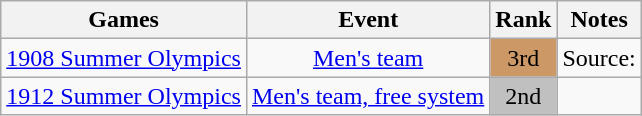<table class="wikitable" style=" text-align:center;">
<tr>
<th>Games</th>
<th>Event</th>
<th>Rank</th>
<th>Notes</th>
</tr>
<tr>
<td><a href='#'>1908 Summer Olympics</a></td>
<td><a href='#'>Men's team</a></td>
<td style=background-color:#cc9966>3rd</td>
<td>Source: </td>
</tr>
<tr>
<td><a href='#'>1912 Summer Olympics</a></td>
<td><a href='#'>Men's team, free system</a></td>
<td style=background-color:silver>2nd</td>
<td></td>
</tr>
</table>
